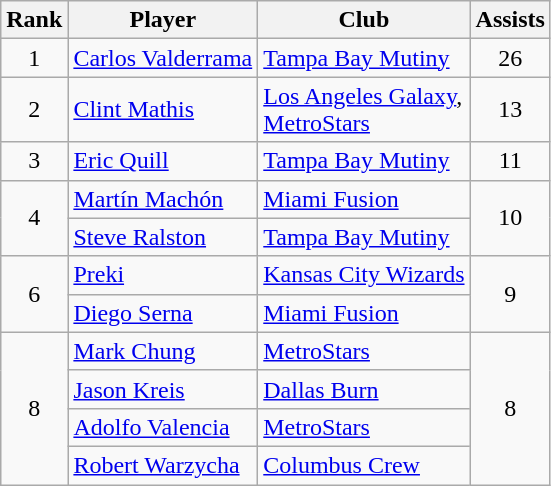<table class="wikitable" style="text-align:center">
<tr>
<th>Rank</th>
<th>Player</th>
<th>Club</th>
<th>Assists</th>
</tr>
<tr>
<td>1</td>
<td align="left"> <a href='#'>Carlos Valderrama</a></td>
<td align="left"><a href='#'>Tampa Bay Mutiny</a></td>
<td>26</td>
</tr>
<tr>
<td>2</td>
<td align="left"> <a href='#'>Clint Mathis</a></td>
<td align="left"><a href='#'>Los Angeles Galaxy</a>, <br> <a href='#'>MetroStars</a></td>
<td>13</td>
</tr>
<tr>
<td>3</td>
<td align="left"> <a href='#'>Eric Quill</a></td>
<td align="left"><a href='#'>Tampa Bay Mutiny</a></td>
<td>11</td>
</tr>
<tr>
<td rowspan="2">4</td>
<td align="left"> <a href='#'>Martín Machón</a></td>
<td align="left"><a href='#'>Miami Fusion</a></td>
<td rowspan="2">10</td>
</tr>
<tr>
<td align="left"> <a href='#'>Steve Ralston</a></td>
<td align="left"><a href='#'>Tampa Bay Mutiny</a></td>
</tr>
<tr>
<td rowspan="2">6</td>
<td align="left"> <a href='#'>Preki</a></td>
<td align="left"><a href='#'>Kansas City Wizards</a></td>
<td rowspan="2">9</td>
</tr>
<tr>
<td align="left"> <a href='#'>Diego Serna</a></td>
<td align="left"><a href='#'>Miami Fusion</a></td>
</tr>
<tr>
<td rowspan="4">8</td>
<td align="left"> <a href='#'>Mark Chung</a></td>
<td align="left"><a href='#'>MetroStars</a></td>
<td rowspan="4">8</td>
</tr>
<tr>
<td align="left"> <a href='#'>Jason Kreis</a></td>
<td align="left"><a href='#'>Dallas Burn</a></td>
</tr>
<tr>
<td align="left"> <a href='#'>Adolfo Valencia</a></td>
<td align="left"><a href='#'>MetroStars</a></td>
</tr>
<tr>
<td align="left"> <a href='#'>Robert Warzycha</a></td>
<td align="left"><a href='#'>Columbus Crew</a></td>
</tr>
</table>
